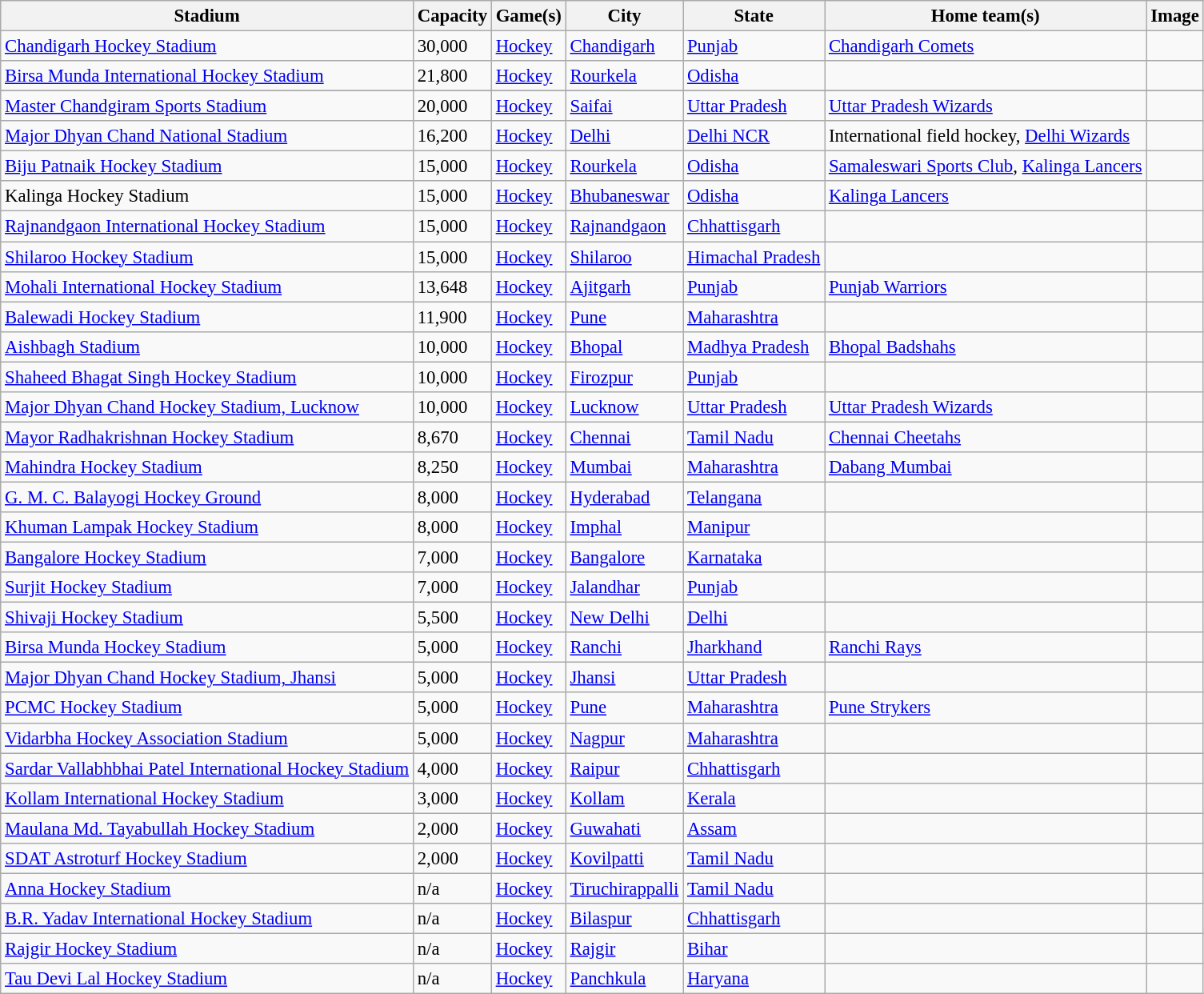<table class="wikitable sortable collapsible static-row-numbers" style="font-size: 95%">
<tr>
<th>Stadium</th>
<th>Capacity</th>
<th>Game(s)</th>
<th>City</th>
<th>State</th>
<th>Home team(s)</th>
<th class=unsortable>Image</th>
</tr>
<tr>
<td><a href='#'>Chandigarh Hockey Stadium</a></td>
<td>30,000</td>
<td> <a href='#'>Hockey</a></td>
<td><a href='#'>Chandigarh</a></td>
<td><a href='#'>Punjab</a></td>
<td><a href='#'>Chandigarh Comets</a></td>
<td></td>
</tr>
<tr>
<td><a href='#'>Birsa Munda International Hockey Stadium</a></td>
<td>21,800</td>
<td> <a href='#'>Hockey</a></td>
<td><a href='#'>Rourkela</a></td>
<td><a href='#'>Odisha</a></td>
<td></td>
<td></td>
</tr>
<tr>
</tr>
<tr>
<td><a href='#'>Master Chandgiram Sports Stadium</a></td>
<td>20,000</td>
<td> <a href='#'>Hockey</a></td>
<td><a href='#'>Saifai</a></td>
<td><a href='#'>Uttar Pradesh</a></td>
<td><a href='#'>Uttar Pradesh Wizards</a></td>
<td></td>
</tr>
<tr>
<td><a href='#'>Major Dhyan Chand National Stadium</a></td>
<td>16,200</td>
<td> <a href='#'>Hockey</a></td>
<td><a href='#'>Delhi</a></td>
<td><a href='#'>Delhi NCR</a></td>
<td>International field hockey, <a href='#'>Delhi Wizards</a></td>
<td></td>
</tr>
<tr>
<td><a href='#'>Biju Patnaik Hockey Stadium</a></td>
<td>15,000</td>
<td> <a href='#'>Hockey</a></td>
<td><a href='#'>Rourkela</a></td>
<td><a href='#'>Odisha</a></td>
<td><a href='#'>Samaleswari Sports Club</a>, <a href='#'>Kalinga Lancers</a></td>
<td></td>
</tr>
<tr>
<td>Kalinga Hockey Stadium</td>
<td>15,000</td>
<td> <a href='#'>Hockey</a></td>
<td><a href='#'>Bhubaneswar</a></td>
<td><a href='#'>Odisha</a></td>
<td><a href='#'>Kalinga Lancers</a></td>
<td></td>
</tr>
<tr>
<td><a href='#'>Rajnandgaon International Hockey Stadium</a></td>
<td>15,000</td>
<td> <a href='#'>Hockey</a></td>
<td><a href='#'>Rajnandgaon</a></td>
<td><a href='#'>Chhattisgarh</a></td>
<td></td>
<td></td>
</tr>
<tr>
<td><a href='#'>Shilaroo Hockey Stadium</a></td>
<td>15,000</td>
<td> <a href='#'>Hockey</a></td>
<td><a href='#'>Shilaroo</a></td>
<td><a href='#'>Himachal Pradesh</a></td>
<td></td>
<td></td>
</tr>
<tr>
<td><a href='#'>Mohali International Hockey Stadium</a></td>
<td>13,648</td>
<td> <a href='#'>Hockey</a></td>
<td><a href='#'>Ajitgarh</a></td>
<td><a href='#'>Punjab</a></td>
<td><a href='#'>Punjab Warriors</a></td>
<td></td>
</tr>
<tr>
<td><a href='#'>Balewadi Hockey Stadium</a></td>
<td>11,900</td>
<td> <a href='#'>Hockey</a></td>
<td><a href='#'>Pune</a></td>
<td><a href='#'>Maharashtra</a></td>
<td></td>
<td></td>
</tr>
<tr>
<td><a href='#'>Aishbagh Stadium</a></td>
<td>10,000</td>
<td> <a href='#'>Hockey</a></td>
<td><a href='#'>Bhopal</a></td>
<td><a href='#'>Madhya Pradesh</a></td>
<td><a href='#'>Bhopal Badshahs</a></td>
<td></td>
</tr>
<tr>
<td><a href='#'>Shaheed Bhagat Singh Hockey Stadium</a></td>
<td>10,000</td>
<td> <a href='#'>Hockey</a></td>
<td><a href='#'>Firozpur</a></td>
<td><a href='#'>Punjab</a></td>
<td></td>
<td></td>
</tr>
<tr>
<td><a href='#'>Major Dhyan Chand Hockey Stadium, Lucknow</a></td>
<td>10,000</td>
<td> <a href='#'>Hockey</a></td>
<td><a href='#'>Lucknow</a></td>
<td><a href='#'>Uttar Pradesh</a></td>
<td><a href='#'>Uttar Pradesh Wizards</a></td>
<td></td>
</tr>
<tr>
<td><a href='#'>Mayor Radhakrishnan Hockey Stadium</a></td>
<td>8,670</td>
<td> <a href='#'>Hockey</a></td>
<td><a href='#'>Chennai</a></td>
<td><a href='#'>Tamil Nadu</a></td>
<td><a href='#'>Chennai Cheetahs</a></td>
<td></td>
</tr>
<tr>
<td><a href='#'>Mahindra Hockey Stadium</a></td>
<td>8,250</td>
<td> <a href='#'>Hockey</a></td>
<td><a href='#'>Mumbai</a></td>
<td><a href='#'>Maharashtra</a></td>
<td><a href='#'>Dabang Mumbai</a></td>
<td></td>
</tr>
<tr>
<td><a href='#'>G. M. C. Balayogi Hockey Ground</a></td>
<td>8,000</td>
<td> <a href='#'>Hockey</a></td>
<td><a href='#'>Hyderabad</a></td>
<td><a href='#'>Telangana</a></td>
<td></td>
<td></td>
</tr>
<tr>
<td><a href='#'>Khuman Lampak Hockey Stadium</a></td>
<td>8,000</td>
<td> <a href='#'>Hockey</a></td>
<td><a href='#'>Imphal</a></td>
<td><a href='#'>Manipur</a></td>
<td></td>
<td></td>
</tr>
<tr>
<td><a href='#'>Bangalore Hockey Stadium</a></td>
<td>7,000</td>
<td> <a href='#'>Hockey</a></td>
<td><a href='#'>Bangalore</a></td>
<td><a href='#'>Karnataka</a></td>
<td></td>
<td></td>
</tr>
<tr>
<td><a href='#'>Surjit Hockey Stadium</a></td>
<td>7,000</td>
<td> <a href='#'>Hockey</a></td>
<td><a href='#'>Jalandhar</a></td>
<td><a href='#'>Punjab</a></td>
<td></td>
<td></td>
</tr>
<tr>
<td><a href='#'>Shivaji Hockey Stadium</a></td>
<td>5,500</td>
<td> <a href='#'>Hockey</a></td>
<td><a href='#'>New Delhi</a></td>
<td><a href='#'>Delhi</a></td>
<td></td>
<td></td>
</tr>
<tr>
<td><a href='#'>Birsa Munda Hockey Stadium</a></td>
<td>5,000</td>
<td> <a href='#'>Hockey</a></td>
<td><a href='#'>Ranchi</a></td>
<td><a href='#'>Jharkhand</a></td>
<td><a href='#'>Ranchi Rays</a></td>
<td></td>
</tr>
<tr>
<td><a href='#'>Major Dhyan Chand Hockey Stadium, Jhansi</a></td>
<td>5,000</td>
<td> <a href='#'>Hockey</a></td>
<td><a href='#'>Jhansi</a></td>
<td><a href='#'>Uttar Pradesh</a></td>
<td></td>
<td></td>
</tr>
<tr>
<td><a href='#'>PCMC Hockey Stadium</a></td>
<td>5,000</td>
<td> <a href='#'>Hockey</a></td>
<td><a href='#'>Pune</a></td>
<td><a href='#'>Maharashtra</a></td>
<td><a href='#'>Pune Strykers</a></td>
<td></td>
</tr>
<tr>
<td><a href='#'>Vidarbha Hockey Association Stadium</a></td>
<td>5,000</td>
<td> <a href='#'>Hockey</a></td>
<td><a href='#'>Nagpur</a></td>
<td><a href='#'>Maharashtra</a></td>
<td></td>
<td></td>
</tr>
<tr>
<td><a href='#'>Sardar Vallabhbhai Patel International Hockey Stadium</a></td>
<td>4,000</td>
<td> <a href='#'>Hockey</a></td>
<td><a href='#'>Raipur</a></td>
<td><a href='#'>Chhattisgarh</a></td>
<td></td>
<td></td>
</tr>
<tr>
<td><a href='#'>Kollam International Hockey Stadium</a></td>
<td>3,000</td>
<td> <a href='#'>Hockey</a></td>
<td><a href='#'>Kollam</a></td>
<td><a href='#'>Kerala</a></td>
<td></td>
<td></td>
</tr>
<tr>
<td><a href='#'>Maulana Md. Tayabullah Hockey Stadium</a></td>
<td>2,000</td>
<td> <a href='#'>Hockey</a></td>
<td><a href='#'>Guwahati</a></td>
<td><a href='#'>Assam</a></td>
<td></td>
<td></td>
</tr>
<tr>
<td><a href='#'>SDAT Astroturf Hockey Stadium</a></td>
<td>2,000</td>
<td> <a href='#'>Hockey</a></td>
<td><a href='#'>Kovilpatti</a></td>
<td><a href='#'>Tamil Nadu</a></td>
<td></td>
<td></td>
</tr>
<tr>
<td><a href='#'>Anna Hockey Stadium</a></td>
<td>n/a</td>
<td> <a href='#'>Hockey</a></td>
<td><a href='#'>Tiruchirappalli</a></td>
<td><a href='#'>Tamil Nadu</a></td>
<td></td>
<td></td>
</tr>
<tr>
<td><a href='#'>B.R. Yadav International Hockey Stadium</a></td>
<td>n/a</td>
<td> <a href='#'>Hockey</a></td>
<td><a href='#'>Bilaspur</a></td>
<td><a href='#'>Chhattisgarh</a></td>
<td></td>
<td></td>
</tr>
<tr>
<td><a href='#'>Rajgir Hockey Stadium</a></td>
<td>n/a</td>
<td> <a href='#'>Hockey</a></td>
<td><a href='#'>Rajgir</a></td>
<td><a href='#'>Bihar</a></td>
<td></td>
<td></td>
</tr>
<tr>
<td><a href='#'>Tau Devi Lal Hockey Stadium</a></td>
<td>n/a</td>
<td> <a href='#'>Hockey</a></td>
<td><a href='#'>Panchkula</a></td>
<td><a href='#'>Haryana</a></td>
<td></td>
<td></td>
</tr>
</table>
